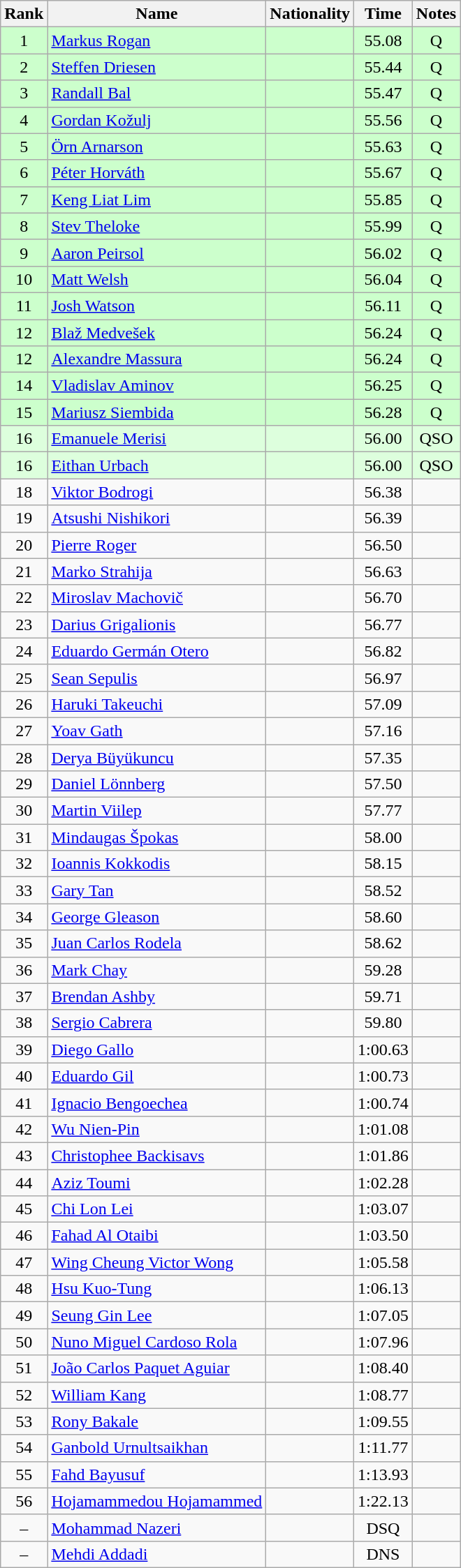<table class="wikitable sortable" style="text-align:center">
<tr>
<th>Rank</th>
<th>Name</th>
<th>Nationality</th>
<th>Time</th>
<th>Notes</th>
</tr>
<tr bgcolor=ccffcc>
<td>1</td>
<td align=left><a href='#'>Markus Rogan</a></td>
<td align=left></td>
<td>55.08</td>
<td>Q</td>
</tr>
<tr bgcolor=ccffcc>
<td>2</td>
<td align=left><a href='#'>Steffen Driesen</a></td>
<td align=left></td>
<td>55.44</td>
<td>Q</td>
</tr>
<tr bgcolor=ccffcc>
<td>3</td>
<td align=left><a href='#'>Randall Bal</a></td>
<td align=left></td>
<td>55.47</td>
<td>Q</td>
</tr>
<tr bgcolor=ccffcc>
<td>4</td>
<td align=left><a href='#'>Gordan Kožulj</a></td>
<td align=left></td>
<td>55.56</td>
<td>Q</td>
</tr>
<tr bgcolor=ccffcc>
<td>5</td>
<td align=left><a href='#'>Örn Arnarson</a></td>
<td align=left></td>
<td>55.63</td>
<td>Q</td>
</tr>
<tr bgcolor=ccffcc>
<td>6</td>
<td align=left><a href='#'>Péter Horváth</a></td>
<td align=left></td>
<td>55.67</td>
<td>Q</td>
</tr>
<tr bgcolor=ccffcc>
<td>7</td>
<td align=left><a href='#'>Keng Liat Lim</a></td>
<td align=left></td>
<td>55.85</td>
<td>Q</td>
</tr>
<tr bgcolor=ccffcc>
<td>8</td>
<td align=left><a href='#'>Stev Theloke</a></td>
<td align=left></td>
<td>55.99</td>
<td>Q</td>
</tr>
<tr bgcolor=ccffcc>
<td>9</td>
<td align=left><a href='#'>Aaron Peirsol</a></td>
<td align=left></td>
<td>56.02</td>
<td>Q</td>
</tr>
<tr bgcolor=ccffcc>
<td>10</td>
<td align=left><a href='#'>Matt Welsh</a></td>
<td align=left></td>
<td>56.04</td>
<td>Q</td>
</tr>
<tr bgcolor=ccffcc>
<td>11</td>
<td align=left><a href='#'>Josh Watson</a></td>
<td align=left></td>
<td>56.11</td>
<td>Q</td>
</tr>
<tr bgcolor=ccffcc>
<td>12</td>
<td align=left><a href='#'>Blaž Medvešek</a></td>
<td align=left></td>
<td>56.24</td>
<td>Q</td>
</tr>
<tr bgcolor=ccffcc>
<td>12</td>
<td align=left><a href='#'>Alexandre Massura</a></td>
<td align=left></td>
<td>56.24</td>
<td>Q</td>
</tr>
<tr bgcolor=ccffcc>
<td>14</td>
<td align=left><a href='#'>Vladislav Aminov</a></td>
<td align=left></td>
<td>56.25</td>
<td>Q</td>
</tr>
<tr bgcolor=ccffcc>
<td>15</td>
<td align=left><a href='#'>Mariusz Siembida</a></td>
<td align=left></td>
<td>56.28</td>
<td>Q</td>
</tr>
<tr bgcolor=ddffdd>
<td>16</td>
<td align=left><a href='#'>Emanuele Merisi</a></td>
<td align=left></td>
<td>56.00</td>
<td>QSO</td>
</tr>
<tr bgcolor=ddffdd>
<td>16</td>
<td align=left><a href='#'>Eithan Urbach</a></td>
<td align=left></td>
<td>56.00</td>
<td>QSO</td>
</tr>
<tr>
<td>18</td>
<td align=left><a href='#'>Viktor Bodrogi</a></td>
<td align=left></td>
<td>56.38</td>
<td></td>
</tr>
<tr>
<td>19</td>
<td align=left><a href='#'>Atsushi Nishikori</a></td>
<td align=left></td>
<td>56.39</td>
<td></td>
</tr>
<tr>
<td>20</td>
<td align=left><a href='#'>Pierre Roger</a></td>
<td align=left></td>
<td>56.50</td>
<td></td>
</tr>
<tr>
<td>21</td>
<td align=left><a href='#'>Marko Strahija</a></td>
<td align=left></td>
<td>56.63</td>
<td></td>
</tr>
<tr>
<td>22</td>
<td align=left><a href='#'>Miroslav Machovič</a></td>
<td align=left></td>
<td>56.70</td>
<td></td>
</tr>
<tr>
<td>23</td>
<td align=left><a href='#'>Darius Grigalionis</a></td>
<td align=left></td>
<td>56.77</td>
<td></td>
</tr>
<tr>
<td>24</td>
<td align=left><a href='#'>Eduardo Germán Otero</a></td>
<td align=left></td>
<td>56.82</td>
<td></td>
</tr>
<tr>
<td>25</td>
<td align=left><a href='#'>Sean Sepulis</a></td>
<td align=left></td>
<td>56.97</td>
<td></td>
</tr>
<tr>
<td>26</td>
<td align=left><a href='#'>Haruki Takeuchi</a></td>
<td align=left></td>
<td>57.09</td>
<td></td>
</tr>
<tr>
<td>27</td>
<td align=left><a href='#'>Yoav Gath</a></td>
<td align=left></td>
<td>57.16</td>
<td></td>
</tr>
<tr>
<td>28</td>
<td align=left><a href='#'>Derya Büyükuncu</a></td>
<td align=left></td>
<td>57.35</td>
<td></td>
</tr>
<tr>
<td>29</td>
<td align=left><a href='#'>Daniel Lönnberg</a></td>
<td align=left></td>
<td>57.50</td>
<td></td>
</tr>
<tr>
<td>30</td>
<td align=left><a href='#'>Martin Viilep</a></td>
<td align=left></td>
<td>57.77</td>
<td></td>
</tr>
<tr>
<td>31</td>
<td align=left><a href='#'>Mindaugas Špokas</a></td>
<td align=left></td>
<td>58.00</td>
<td></td>
</tr>
<tr>
<td>32</td>
<td align=left><a href='#'>Ioannis Kokkodis</a></td>
<td align=left></td>
<td>58.15</td>
<td></td>
</tr>
<tr>
<td>33</td>
<td align=left><a href='#'>Gary Tan</a></td>
<td align=left></td>
<td>58.52</td>
<td></td>
</tr>
<tr>
<td>34</td>
<td align=left><a href='#'>George Gleason</a></td>
<td align=left></td>
<td>58.60</td>
<td></td>
</tr>
<tr>
<td>35</td>
<td align=left><a href='#'>Juan Carlos Rodela</a></td>
<td align=left></td>
<td>58.62</td>
<td></td>
</tr>
<tr>
<td>36</td>
<td align=left><a href='#'>Mark Chay</a></td>
<td align=left></td>
<td>59.28</td>
<td></td>
</tr>
<tr>
<td>37</td>
<td align=left><a href='#'>Brendan Ashby</a></td>
<td align=left></td>
<td>59.71</td>
<td></td>
</tr>
<tr>
<td>38</td>
<td align=left><a href='#'>Sergio Cabrera</a></td>
<td align=left></td>
<td>59.80</td>
<td></td>
</tr>
<tr>
<td>39</td>
<td align=left><a href='#'>Diego Gallo</a></td>
<td align=left></td>
<td>1:00.63</td>
<td></td>
</tr>
<tr>
<td>40</td>
<td align=left><a href='#'>Eduardo Gil</a></td>
<td align=left></td>
<td>1:00.73</td>
<td></td>
</tr>
<tr>
<td>41</td>
<td align=left><a href='#'>Ignacio Bengoechea</a></td>
<td align=left></td>
<td>1:00.74</td>
<td></td>
</tr>
<tr>
<td>42</td>
<td align=left><a href='#'>Wu Nien-Pin</a></td>
<td align=left></td>
<td>1:01.08</td>
<td></td>
</tr>
<tr>
<td>43</td>
<td align=left><a href='#'>Christophee Backisavs</a></td>
<td align=left></td>
<td>1:01.86</td>
<td></td>
</tr>
<tr>
<td>44</td>
<td align=left><a href='#'>Aziz Toumi</a></td>
<td align=left></td>
<td>1:02.28</td>
<td></td>
</tr>
<tr>
<td>45</td>
<td align=left><a href='#'>Chi Lon Lei</a></td>
<td align=left></td>
<td>1:03.07</td>
<td></td>
</tr>
<tr>
<td>46</td>
<td align=left><a href='#'>Fahad Al Otaibi</a></td>
<td align=left></td>
<td>1:03.50</td>
<td></td>
</tr>
<tr>
<td>47</td>
<td align=left><a href='#'>Wing Cheung Victor Wong</a></td>
<td align=left></td>
<td>1:05.58</td>
<td></td>
</tr>
<tr>
<td>48</td>
<td align=left><a href='#'>Hsu Kuo-Tung</a></td>
<td align=left></td>
<td>1:06.13</td>
<td></td>
</tr>
<tr>
<td>49</td>
<td align=left><a href='#'>Seung Gin Lee</a></td>
<td align=left></td>
<td>1:07.05</td>
<td></td>
</tr>
<tr>
<td>50</td>
<td align=left><a href='#'>Nuno Miguel Cardoso Rola</a></td>
<td align=left></td>
<td>1:07.96</td>
<td></td>
</tr>
<tr>
<td>51</td>
<td align=left><a href='#'>João Carlos Paquet Aguiar</a></td>
<td align=left></td>
<td>1:08.40</td>
<td></td>
</tr>
<tr>
<td>52</td>
<td align=left><a href='#'>William Kang</a></td>
<td align=left></td>
<td>1:08.77</td>
<td></td>
</tr>
<tr>
<td>53</td>
<td align=left><a href='#'>Rony Bakale</a></td>
<td align=left></td>
<td>1:09.55</td>
<td></td>
</tr>
<tr>
<td>54</td>
<td align=left><a href='#'>Ganbold Urnultsaikhan</a></td>
<td align=left></td>
<td>1:11.77</td>
<td></td>
</tr>
<tr>
<td>55</td>
<td align=left><a href='#'>Fahd Bayusuf</a></td>
<td align=left></td>
<td>1:13.93</td>
<td></td>
</tr>
<tr>
<td>56</td>
<td align=left><a href='#'>Hojamammedou Hojamammed</a></td>
<td align=left></td>
<td>1:22.13</td>
<td></td>
</tr>
<tr>
<td>–</td>
<td align=left><a href='#'>Mohammad Nazeri</a></td>
<td align=left></td>
<td>DSQ</td>
<td></td>
</tr>
<tr>
<td>–</td>
<td align=left><a href='#'>Mehdi Addadi</a></td>
<td align=left></td>
<td>DNS</td>
<td></td>
</tr>
</table>
